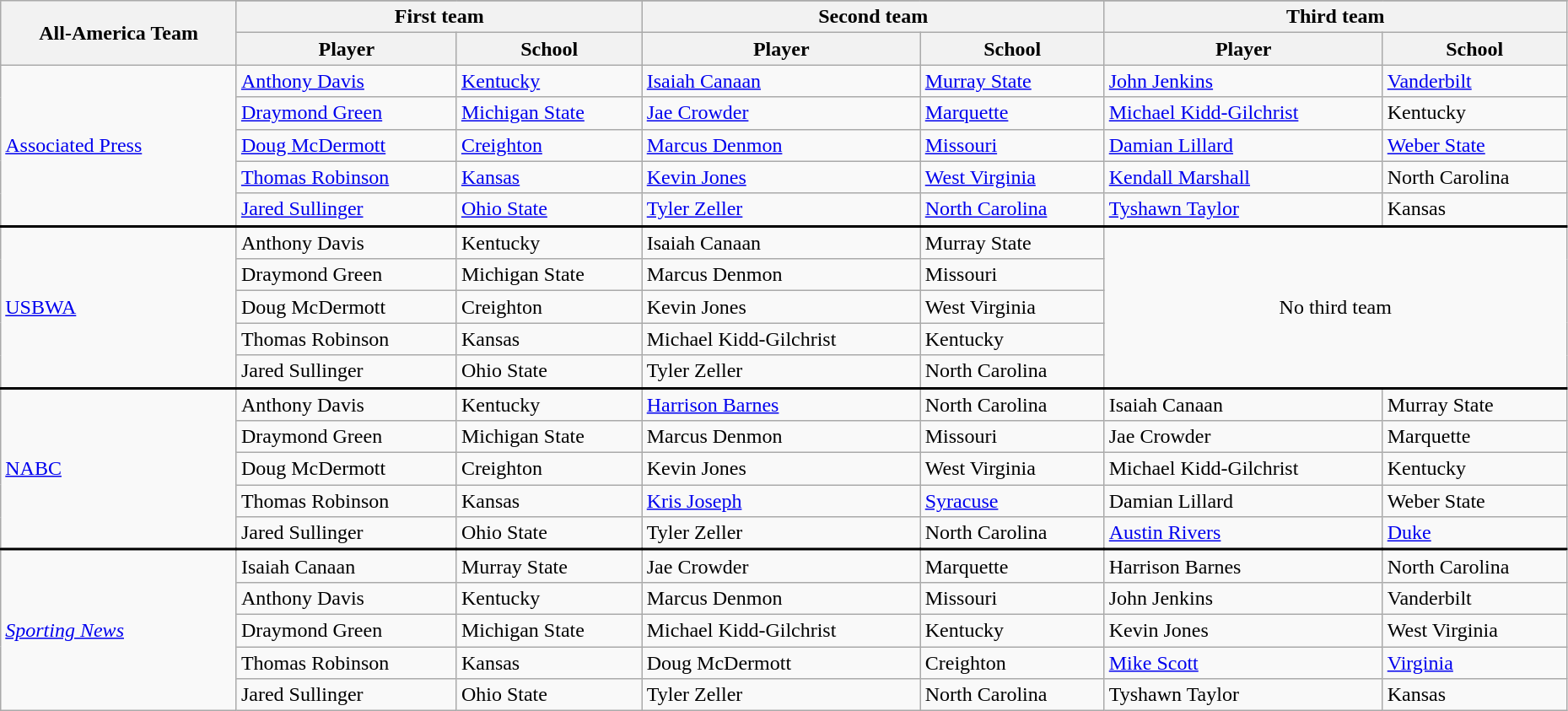<table class="wikitable" style="width:98%;">
<tr>
<th rowspan=3>All-America Team</th>
</tr>
<tr>
<th colspan=2>First team</th>
<th colspan=2>Second team</th>
<th colspan=2>Third team</th>
</tr>
<tr>
<th>Player</th>
<th>School</th>
<th>Player</th>
<th>School</th>
<th>Player</th>
<th>School</th>
</tr>
<tr>
<td rowspan=5><a href='#'>Associated Press</a></td>
<td><a href='#'>Anthony Davis</a></td>
<td><a href='#'>Kentucky</a></td>
<td><a href='#'>Isaiah Canaan</a></td>
<td><a href='#'>Murray State</a></td>
<td><a href='#'>John Jenkins</a></td>
<td><a href='#'>Vanderbilt</a></td>
</tr>
<tr>
<td><a href='#'>Draymond Green</a></td>
<td><a href='#'>Michigan State</a></td>
<td><a href='#'>Jae Crowder</a></td>
<td><a href='#'>Marquette</a></td>
<td><a href='#'>Michael Kidd-Gilchrist</a></td>
<td>Kentucky</td>
</tr>
<tr>
<td><a href='#'>Doug McDermott</a></td>
<td><a href='#'>Creighton</a></td>
<td><a href='#'>Marcus Denmon</a></td>
<td><a href='#'>Missouri</a></td>
<td><a href='#'>Damian Lillard</a></td>
<td><a href='#'>Weber State</a></td>
</tr>
<tr>
<td><a href='#'>Thomas Robinson</a></td>
<td><a href='#'>Kansas</a></td>
<td><a href='#'>Kevin Jones</a></td>
<td><a href='#'>West Virginia</a></td>
<td><a href='#'>Kendall Marshall</a></td>
<td>North Carolina</td>
</tr>
<tr>
<td><a href='#'>Jared Sullinger</a></td>
<td><a href='#'>Ohio State</a></td>
<td><a href='#'>Tyler Zeller</a></td>
<td><a href='#'>North Carolina</a></td>
<td><a href='#'>Tyshawn Taylor</a></td>
<td>Kansas</td>
</tr>
<tr style = "border-top:2px solid black;">
<td rowspan=5><a href='#'>USBWA</a></td>
<td>Anthony Davis</td>
<td>Kentucky</td>
<td>Isaiah Canaan</td>
<td>Murray State</td>
<td rowspan="5" colspan="2" style="text-align:center;">No third team</td>
</tr>
<tr>
<td>Draymond Green</td>
<td>Michigan State</td>
<td>Marcus Denmon</td>
<td>Missouri</td>
</tr>
<tr>
<td>Doug McDermott</td>
<td>Creighton</td>
<td>Kevin Jones</td>
<td>West Virginia</td>
</tr>
<tr>
<td>Thomas Robinson</td>
<td>Kansas</td>
<td>Michael Kidd-Gilchrist</td>
<td>Kentucky</td>
</tr>
<tr>
<td>Jared Sullinger</td>
<td>Ohio State</td>
<td>Tyler Zeller</td>
<td>North Carolina</td>
</tr>
<tr style = "border-top:2px solid black;">
<td rowspan=5><a href='#'>NABC</a></td>
<td>Anthony Davis</td>
<td>Kentucky</td>
<td><a href='#'>Harrison Barnes</a></td>
<td>North Carolina</td>
<td>Isaiah Canaan</td>
<td>Murray State</td>
</tr>
<tr>
<td>Draymond Green</td>
<td>Michigan State</td>
<td>Marcus Denmon</td>
<td>Missouri</td>
<td>Jae Crowder</td>
<td>Marquette</td>
</tr>
<tr>
<td>Doug McDermott</td>
<td>Creighton</td>
<td>Kevin Jones</td>
<td>West Virginia</td>
<td>Michael Kidd-Gilchrist</td>
<td>Kentucky</td>
</tr>
<tr>
<td>Thomas Robinson</td>
<td>Kansas</td>
<td><a href='#'>Kris Joseph</a></td>
<td><a href='#'>Syracuse</a></td>
<td>Damian Lillard</td>
<td>Weber State</td>
</tr>
<tr>
<td>Jared Sullinger</td>
<td>Ohio State</td>
<td>Tyler Zeller</td>
<td>North Carolina</td>
<td><a href='#'>Austin Rivers</a></td>
<td><a href='#'>Duke</a></td>
</tr>
<tr style = "border-top:2px solid black;">
<td rowspan=5><em><a href='#'>Sporting News</a></em></td>
<td>Isaiah Canaan</td>
<td>Murray State</td>
<td>Jae Crowder</td>
<td>Marquette</td>
<td>Harrison Barnes</td>
<td>North Carolina</td>
</tr>
<tr>
<td>Anthony Davis</td>
<td>Kentucky</td>
<td>Marcus Denmon</td>
<td>Missouri</td>
<td>John Jenkins</td>
<td>Vanderbilt</td>
</tr>
<tr>
<td>Draymond Green</td>
<td>Michigan State</td>
<td>Michael Kidd-Gilchrist</td>
<td>Kentucky</td>
<td>Kevin Jones</td>
<td>West Virginia</td>
</tr>
<tr>
<td>Thomas Robinson</td>
<td>Kansas</td>
<td>Doug McDermott</td>
<td>Creighton</td>
<td><a href='#'>Mike Scott</a></td>
<td><a href='#'>Virginia</a></td>
</tr>
<tr>
<td>Jared Sullinger</td>
<td>Ohio State</td>
<td>Tyler Zeller</td>
<td>North Carolina</td>
<td>Tyshawn Taylor</td>
<td>Kansas</td>
</tr>
</table>
